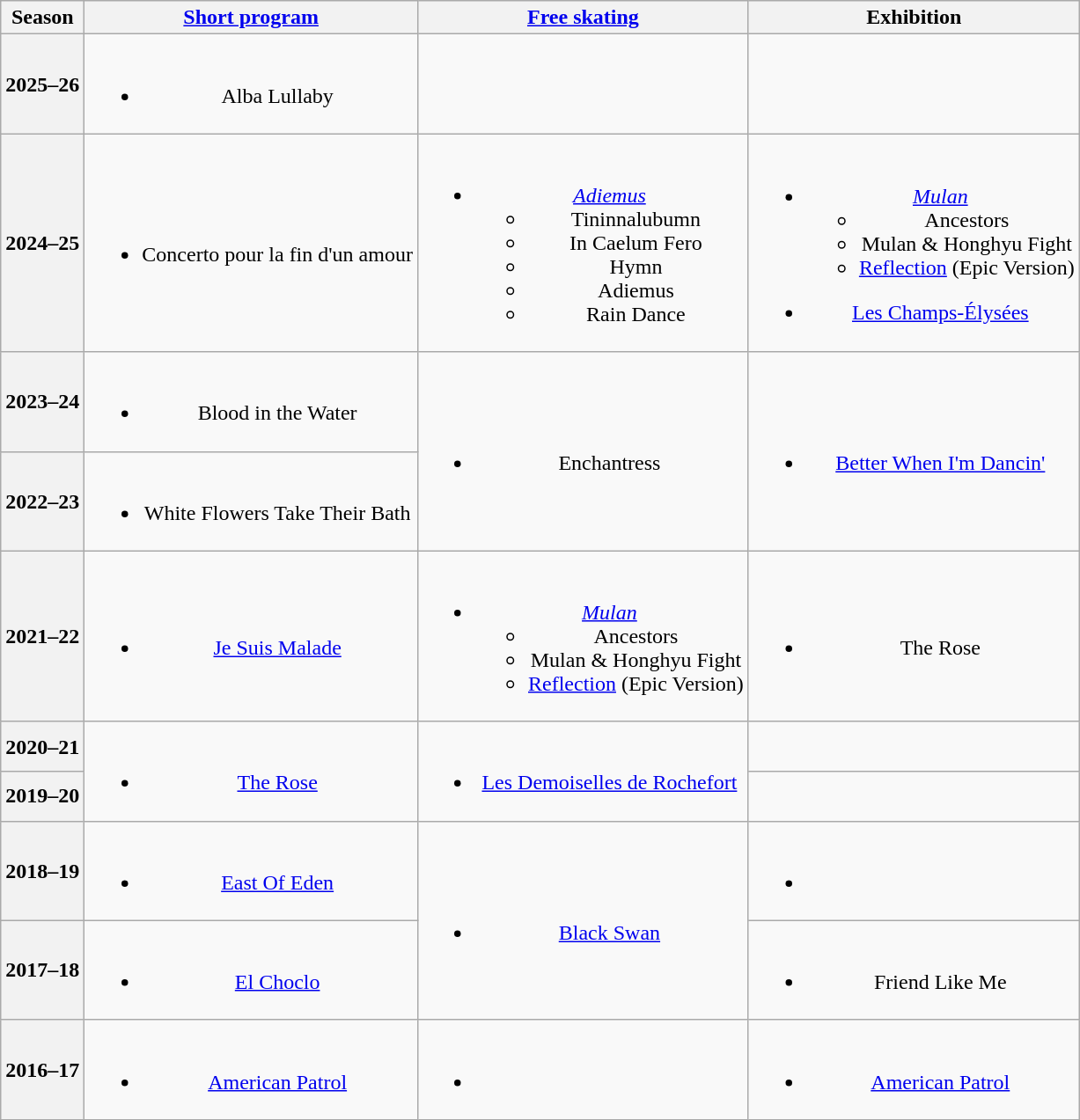<table class=wikitable style=text-align:center>
<tr>
<th>Season</th>
<th><a href='#'>Short program</a></th>
<th><a href='#'>Free skating</a></th>
<th>Exhibition</th>
</tr>
<tr>
<th>2025–26 <br> </th>
<td><br><ul><li>Alba Lullaby <br> </li></ul></td>
<td></td>
<td></td>
</tr>
<tr>
<th>2024–25 <br> </th>
<td><br><ul><li>Concerto pour la fin d'un amour <br> </li></ul></td>
<td><br><ul><li><em><a href='#'>Adiemus</a></em><ul><li>Tininnalubumn</li><li>In Caelum Fero</li><li>Hymn</li><li>Adiemus</li><li>Rain Dance <br> </li></ul></li></ul></td>
<td><br><ul><li><em><a href='#'>Mulan</a></em><ul><li>Ancestors</li><li>Mulan & Honghyu Fight <br> </li><li><a href='#'>Reflection</a> (Epic Version) <br> </li></ul></li></ul><ul><li><a href='#'>Les Champs-Élysées</a> <br> </li></ul></td>
</tr>
<tr>
<th>2023–24 <br> </th>
<td><br><ul><li>Blood in the Water <br> </li></ul></td>
<td rowspan=2><br><ul><li>Enchantress <br> </li></ul></td>
<td rowspan=2><br><ul><li><a href='#'>Better When I'm Dancin'</a><br></li></ul></td>
</tr>
<tr>
<th>2022–23 <br> </th>
<td><br><ul><li>White Flowers Take Their Bath <br> </li></ul></td>
</tr>
<tr>
<th>2021–22 <br> </th>
<td><br><ul><li><a href='#'>Je Suis Malade</a> <br> </li></ul></td>
<td><br><ul><li><em><a href='#'>Mulan</a></em><ul><li>Ancestors</li><li>Mulan & Honghyu Fight <br> </li><li><a href='#'>Reflection</a> (Epic Version) <br> </li></ul></li></ul></td>
<td><br><ul><li>The Rose <br> </li></ul></td>
</tr>
<tr>
<th>2020–21 <br> </th>
<td rowspan=2><br><ul><li><a href='#'>The Rose</a> <br> </li></ul></td>
<td rowspan=2><br><ul><li><a href='#'>Les Demoiselles de Rochefort</a> <br> </li></ul></td>
<td></td>
</tr>
<tr>
<th>2019–20 <br> </th>
<td></td>
</tr>
<tr>
<th>2018–19 <br> </th>
<td><br><ul><li><a href='#'>East Of Eden</a> <br> </li></ul></td>
<td rowspan=2><br><ul><li><a href='#'>Black Swan</a> <br> </li></ul></td>
<td><br><ul><li></li></ul></td>
</tr>
<tr>
<th>2017–18 <br> </th>
<td><br><ul><li><a href='#'>El Choclo</a> <br> </li></ul></td>
<td><br><ul><li>Friend Like Me</li></ul></td>
</tr>
<tr>
<th>2016–17</th>
<td><br><ul><li><a href='#'>American Patrol</a> <br> </li></ul></td>
<td><br><ul><li></li></ul></td>
<td><br><ul><li><a href='#'>American Patrol</a> <br> </li></ul></td>
</tr>
</table>
